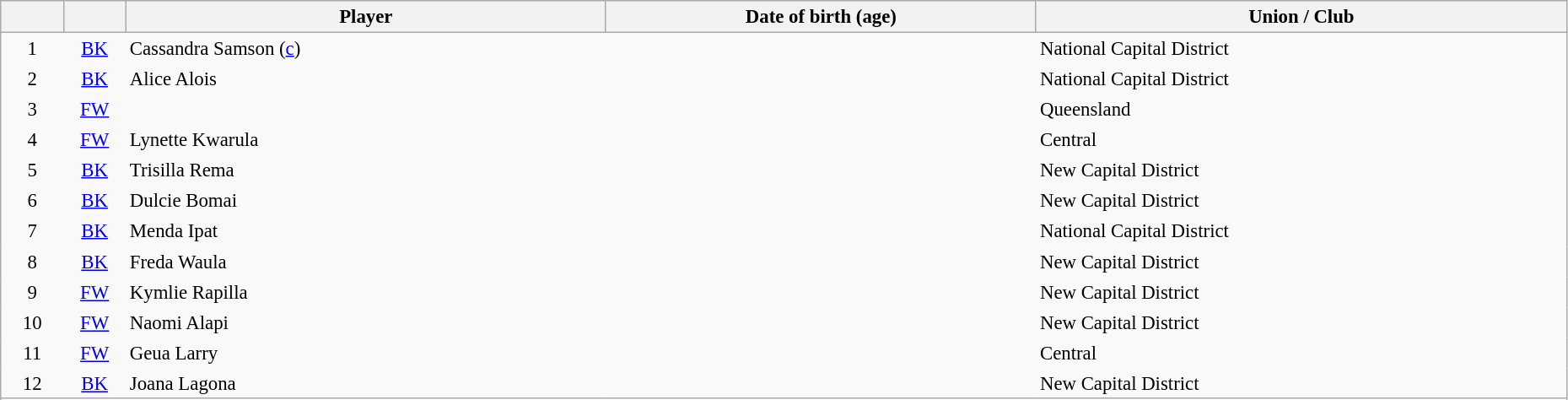<table class="sortable wikitable plainrowheaders" style="font-size:95%; width: 98%">
<tr>
<th scope="col" style="width:4%"></th>
<th scope="col" style="width:4%"></th>
<th scope="col">Player</th>
<th scope="col">Date of birth (age)</th>
<th scope="col">Union / Club</th>
</tr>
<tr>
<td style="text-align:center; border:0">1</td>
<td style="text-align:center; border:0"><a href='#'>BK</a></td>
<td style="text-align:left; border:0">Cassandra Samson (<a href='#'>c</a>)</td>
<td style="text-align:left; border:0"></td>
<td style="text-align:left; border:0"> National Capital District</td>
</tr>
<tr>
<td style="text-align:center; border:0">2</td>
<td style="text-align:center; border:0"><a href='#'>BK</a></td>
<td style="text-align:left; border:0">Alice Alois</td>
<td style="text-align:left; border:0"></td>
<td style="text-align:left; border:0"> National Capital District</td>
</tr>
<tr>
<td style="text-align:center; border:0">3</td>
<td style="text-align:center; border:0"><a href='#'>FW</a></td>
<td style="text-align:left; border:0"></td>
<td style="text-align:left; border:0"></td>
<td style="text-align:left; border:0"> Queensland</td>
</tr>
<tr>
<td style="text-align:center; border:0">4</td>
<td style="text-align:center; border:0"><a href='#'>FW</a></td>
<td style="text-align:left; border:0">Lynette Kwarula</td>
<td style="text-align:left; border:0"></td>
<td style="text-align:left; border:0"> Central</td>
</tr>
<tr>
<td style="text-align:center; border:0">5</td>
<td style="text-align:center; border:0"><a href='#'>BK</a></td>
<td style="text-align:left; border:0">Trisilla Rema</td>
<td style="text-align:left; border:0"></td>
<td style="text-align:left; border:0"> New Capital District</td>
</tr>
<tr>
<td style="text-align:center; border:0">6</td>
<td style="text-align:center; border:0"><a href='#'>BK</a></td>
<td style="text-align:left; border:0">Dulcie Bomai</td>
<td style="text-align:left; border:0"></td>
<td style="text-align:left; border:0"> New Capital District</td>
</tr>
<tr>
<td style="text-align:center; border:0">7</td>
<td style="text-align:center; border:0"><a href='#'>BK</a></td>
<td style="text-align:left; border:0">Menda Ipat</td>
<td style="text-align:left; border:0"></td>
<td style="text-align:left; border:0"> National Capital District</td>
</tr>
<tr>
<td style="text-align:center; border:0">8</td>
<td style="text-align:center; border:0"><a href='#'>BK</a></td>
<td style="text-align:left; border:0">Freda Waula</td>
<td style="text-align:left; border:0"></td>
<td style="text-align:left; border:0"> New Capital District</td>
</tr>
<tr>
<td style="text-align:center; border:0">9</td>
<td style="text-align:center; border:0"><a href='#'>FW</a></td>
<td style="text-align:left; border:0">Kymlie Rapilla</td>
<td style="text-align:left; border:0"></td>
<td style="text-align:left; border:0"> New Capital District</td>
</tr>
<tr>
<td style="text-align:center; border:0">10</td>
<td style="text-align:center; border:0"><a href='#'>FW</a></td>
<td style="text-align:left; border:0">Naomi Alapi</td>
<td style="text-align:left; border:0"></td>
<td style="text-align:left; border:0"> New Capital District</td>
</tr>
<tr>
<td style="text-align:center; border:0">11</td>
<td style="text-align:center; border:0"><a href='#'>FW</a></td>
<td style="text-align:left; border:0">Geua Larry</td>
<td style="text-align:left; border:0"></td>
<td style="text-align:left; border:0"> Central</td>
</tr>
<tr>
<td style="text-align:center; border:0">12</td>
<td style="text-align:center; border:0"><a href='#'>BK</a></td>
<td style="text-align:left; border:0">Joana Lagona</td>
<td style="text-align:left; border:0"></td>
<td style="text-align:left; border:0"> New Capital District</td>
</tr>
<tr>
</tr>
</table>
